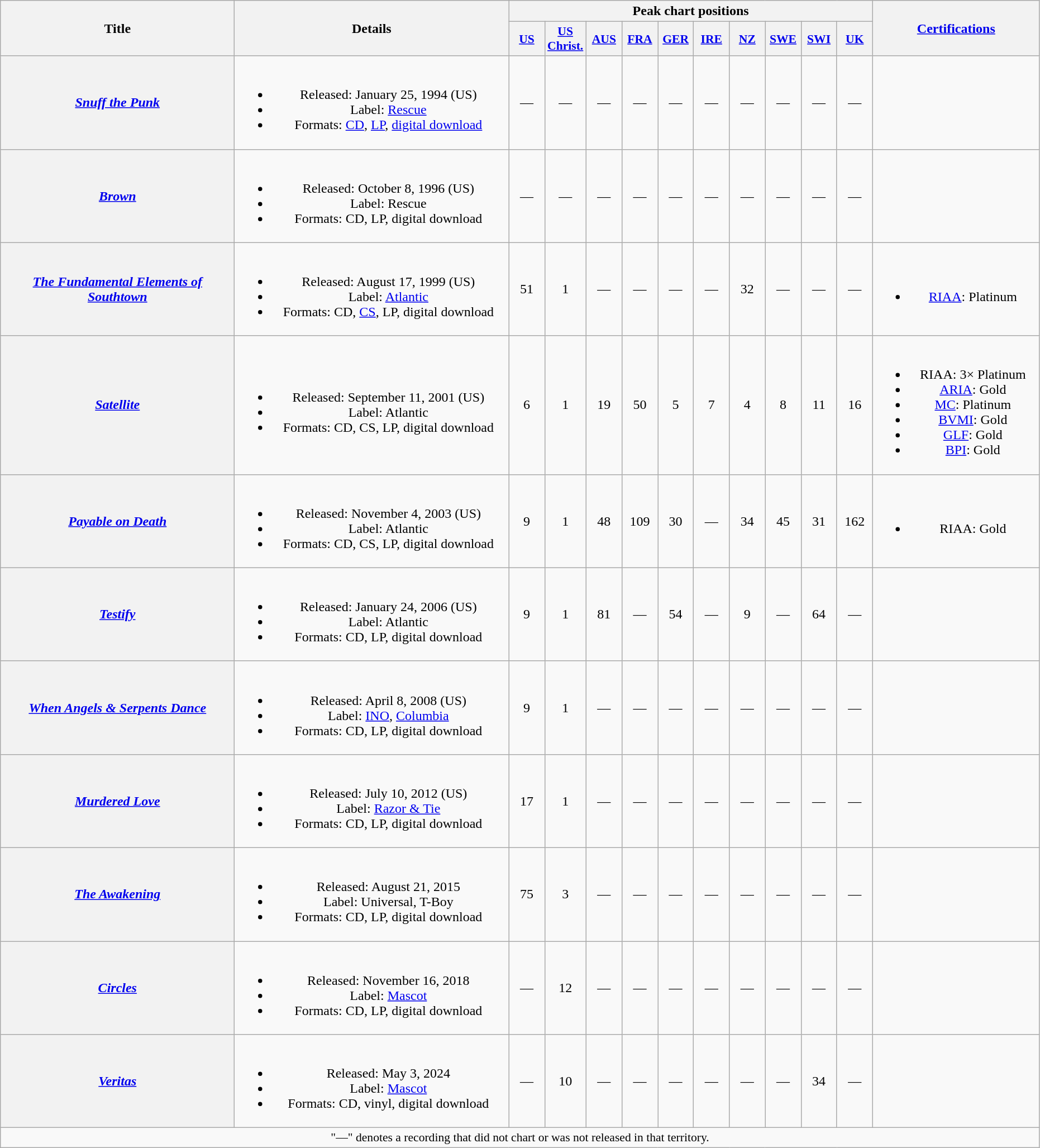<table class="wikitable plainrowheaders" style="text-align:center;">
<tr>
<th scope="col" rowspan="2" style="width:17em;">Title</th>
<th scope="col" rowspan="2" style="width:20em;">Details</th>
<th scope="col" colspan="10">Peak chart positions</th>
<th scope="col" rowspan="2" style="width:12em;"><a href='#'>Certifications</a></th>
</tr>
<tr>
<th scope="col" style="width:2.5em;font-size:90%;"><a href='#'>US</a><br></th>
<th scope="col" style="width:2.5em;font-size:90%;"><a href='#'>US<br>Christ.</a><br></th>
<th scope="col" style="width:2.5em;font-size:90%;"><a href='#'>AUS</a><br></th>
<th scope="col" style="width:2.5em;font-size:90%;"><a href='#'>FRA</a><br></th>
<th scope="col" style="width:2.5em;font-size:90%;"><a href='#'>GER</a><br></th>
<th scope="col" style="width:2.5em;font-size:90%;"><a href='#'>IRE</a><br></th>
<th scope="col" style="width:2.5em;font-size:90%;"><a href='#'>NZ</a><br></th>
<th scope="col" style="width:2.5em;font-size:90%;"><a href='#'>SWE</a><br></th>
<th scope="col" style="width:2.5em;font-size:90%;"><a href='#'>SWI</a><br></th>
<th scope="col" style="width:2.5em;font-size:90%;"><a href='#'>UK</a><br></th>
</tr>
<tr>
<th scope="row"><em><a href='#'>Snuff the Punk</a></em></th>
<td><br><ul><li>Released: January 25, 1994 <span>(US)</span></li><li>Label: <a href='#'>Rescue</a></li><li>Formats: <a href='#'>CD</a>, <a href='#'>LP</a>, <a href='#'>digital download</a></li></ul></td>
<td>—</td>
<td>—</td>
<td>—</td>
<td>—</td>
<td>—</td>
<td>—</td>
<td>—</td>
<td>—</td>
<td>—</td>
<td>—</td>
<td></td>
</tr>
<tr>
<th scope="row"><em><a href='#'>Brown</a></em></th>
<td><br><ul><li>Released: October 8, 1996 <span>(US)</span></li><li>Label: Rescue</li><li>Formats: CD, LP, digital download</li></ul></td>
<td>—</td>
<td>—</td>
<td>—</td>
<td>—</td>
<td>—</td>
<td>—</td>
<td>—</td>
<td>—</td>
<td>—</td>
<td>—</td>
<td></td>
</tr>
<tr>
<th scope="row"><em><a href='#'>The Fundamental Elements of Southtown</a></em></th>
<td><br><ul><li>Released: August 17, 1999 <span>(US)</span></li><li>Label: <a href='#'>Atlantic</a></li><li>Formats: CD, <a href='#'>CS</a>, LP, digital download</li></ul></td>
<td>51</td>
<td>1</td>
<td>—</td>
<td>—</td>
<td>—</td>
<td>—</td>
<td>32</td>
<td>—</td>
<td>—</td>
<td>—</td>
<td><br><ul><li><a href='#'>RIAA</a>: Platinum</li></ul></td>
</tr>
<tr>
<th scope="row"><em><a href='#'>Satellite</a></em></th>
<td><br><ul><li>Released: September 11, 2001 <span>(US)</span></li><li>Label: Atlantic</li><li>Formats: CD, CS, LP, digital download</li></ul></td>
<td>6</td>
<td>1</td>
<td>19</td>
<td>50</td>
<td>5</td>
<td>7</td>
<td>4</td>
<td>8</td>
<td>11</td>
<td>16</td>
<td><br><ul><li>RIAA: 3× Platinum</li><li><a href='#'>ARIA</a>: Gold</li><li><a href='#'>MC</a>: Platinum</li><li><a href='#'>BVMI</a>: Gold</li><li><a href='#'>GLF</a>: Gold</li><li><a href='#'>BPI</a>: Gold</li></ul></td>
</tr>
<tr>
<th scope="row"><em><a href='#'>Payable on Death</a></em></th>
<td><br><ul><li>Released: November 4, 2003 <span>(US)</span></li><li>Label: Atlantic</li><li>Formats: CD, CS, LP, digital download</li></ul></td>
<td>9</td>
<td>1</td>
<td>48</td>
<td>109</td>
<td>30</td>
<td>—</td>
<td>34</td>
<td>45</td>
<td>31</td>
<td>162</td>
<td><br><ul><li>RIAA: Gold</li></ul></td>
</tr>
<tr>
<th scope="row"><em><a href='#'>Testify</a></em></th>
<td><br><ul><li>Released: January 24, 2006 <span>(US)</span></li><li>Label: Atlantic</li><li>Formats: CD, LP, digital download</li></ul></td>
<td>9</td>
<td>1</td>
<td>81</td>
<td>—</td>
<td>54</td>
<td>—</td>
<td>9</td>
<td>—</td>
<td>64</td>
<td>—</td>
<td></td>
</tr>
<tr>
<th scope="row"><em><a href='#'>When Angels & Serpents Dance</a></em></th>
<td><br><ul><li>Released: April 8, 2008 <span>(US)</span></li><li>Label: <a href='#'>INO</a>, <a href='#'>Columbia</a></li><li>Formats: CD, LP, digital download</li></ul></td>
<td>9</td>
<td>1</td>
<td>—</td>
<td>—</td>
<td>—</td>
<td>—</td>
<td>—</td>
<td>—</td>
<td>—</td>
<td>—</td>
<td></td>
</tr>
<tr>
<th scope="row"><em><a href='#'>Murdered Love</a></em></th>
<td><br><ul><li>Released: July 10, 2012 <span>(US)</span></li><li>Label: <a href='#'>Razor & Tie</a></li><li>Formats: CD, LP, digital download</li></ul></td>
<td>17</td>
<td>1</td>
<td>—</td>
<td>—</td>
<td>—</td>
<td>—</td>
<td>—</td>
<td>—</td>
<td>—</td>
<td>—</td>
<td></td>
</tr>
<tr>
<th scope="row"><em><a href='#'>The Awakening</a></em></th>
<td><br><ul><li>Released: August 21, 2015</li><li>Label: Universal, T-Boy</li><li>Formats: CD, LP, digital download</li></ul></td>
<td>75</td>
<td>3</td>
<td>—</td>
<td>—</td>
<td>—</td>
<td>—</td>
<td>—</td>
<td>—</td>
<td>—</td>
<td>—</td>
<td></td>
</tr>
<tr>
<th scope="row"><em><a href='#'>Circles</a></em></th>
<td><br><ul><li>Released: November 16, 2018</li><li>Label: <a href='#'>Mascot</a></li><li>Formats: CD, LP, digital download</li></ul></td>
<td>—</td>
<td>12</td>
<td>—</td>
<td>—</td>
<td>—</td>
<td>—</td>
<td>—</td>
<td>—</td>
<td>—</td>
<td>—</td>
<td></td>
</tr>
<tr>
<th scope="row"><em><a href='#'>Veritas</a></em></th>
<td><br><ul><li>Released: May 3, 2024</li><li>Label: <a href='#'>Mascot</a></li><li>Formats: CD, vinyl, digital download</li></ul></td>
<td>—</td>
<td>10</td>
<td>—</td>
<td>—</td>
<td>—</td>
<td>—</td>
<td>—</td>
<td>—</td>
<td>34</td>
<td>—</td>
<td></td>
</tr>
<tr>
<td colspan="15" style="font-size:90%">"—" denotes a recording that did not chart or was not released in that territory.</td>
</tr>
</table>
